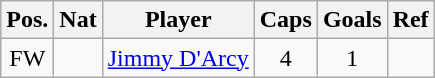<table class="wikitable" style="text-align:center; border:1px #aaa solid;">
<tr>
<th>Pos.</th>
<th>Nat</th>
<th>Player</th>
<th>Caps</th>
<th>Goals</th>
<th>Ref</th>
</tr>
<tr>
<td>FW</td>
<td></td>
<td style="text-align:left;"><a href='#'>Jimmy D'Arcy</a></td>
<td>4</td>
<td>1</td>
<td></td>
</tr>
</table>
